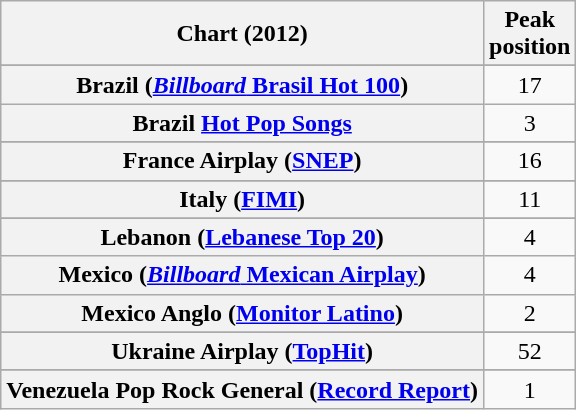<table class="wikitable sortable plainrowheaders" style="text-align:center">
<tr>
<th scope="col">Chart (2012)</th>
<th scope="col">Peak<br>position</th>
</tr>
<tr>
</tr>
<tr>
</tr>
<tr>
</tr>
<tr>
</tr>
<tr>
<th scope="row">Brazil (<a href='#'><em>Billboard</em> Brasil Hot 100</a>)</th>
<td>17</td>
</tr>
<tr>
<th scope="row">Brazil <a href='#'>Hot Pop Songs</a></th>
<td>3</td>
</tr>
<tr>
</tr>
<tr>
</tr>
<tr>
</tr>
<tr>
</tr>
<tr>
</tr>
<tr>
</tr>
<tr>
</tr>
<tr>
</tr>
<tr>
<th scope="row">France Airplay (<a href='#'>SNEP</a>)</th>
<td style="text-align:center;">16</td>
</tr>
<tr>
</tr>
<tr>
</tr>
<tr>
</tr>
<tr>
</tr>
<tr>
<th scope="row">Italy (<a href='#'>FIMI</a>)</th>
<td>11</td>
</tr>
<tr>
</tr>
<tr>
<th scope="row">Lebanon (<a href='#'>Lebanese Top 20</a>)</th>
<td>4</td>
</tr>
<tr>
<th scope="row">Mexico (<a href='#'><em>Billboard</em> Mexican Airplay</a>)</th>
<td>4</td>
</tr>
<tr>
<th scope="row">Mexico Anglo (<a href='#'>Monitor Latino</a>)</th>
<td>2</td>
</tr>
<tr>
</tr>
<tr>
</tr>
<tr>
</tr>
<tr>
</tr>
<tr>
</tr>
<tr>
</tr>
<tr>
<th scope="row">Ukraine Airplay (<a href='#'>TopHit</a>)</th>
<td>52</td>
</tr>
<tr>
</tr>
<tr>
</tr>
<tr>
</tr>
<tr>
</tr>
<tr>
</tr>
<tr>
</tr>
<tr>
</tr>
<tr>
</tr>
<tr>
<th scope="row">Venezuela Pop Rock General (<a href='#'>Record Report</a>)</th>
<td>1</td>
</tr>
</table>
